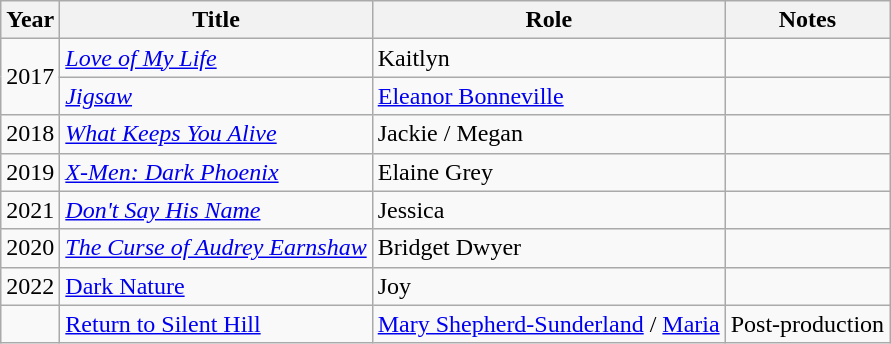<table class="wikitable sortable">
<tr>
<th>Year</th>
<th>Title</th>
<th>Role</th>
<th class="unsortable">Notes</th>
</tr>
<tr>
<td rowspan="2">2017</td>
<td><a href='#'><em>Love of My Life</em></a></td>
<td>Kaitlyn</td>
<td></td>
</tr>
<tr>
<td><a href='#'><em>Jigsaw</em></a></td>
<td><a href='#'>Eleanor Bonneville</a></td>
<td></td>
</tr>
<tr>
<td>2018</td>
<td><em><a href='#'>What Keeps You Alive</a></em></td>
<td>Jackie / Megan</td>
<td></td>
</tr>
<tr>
<td>2019</td>
<td><a href='#'><em>X-Men: Dark Phoenix</em></a></td>
<td>Elaine Grey</td>
<td></td>
</tr>
<tr>
<td>2021</td>
<td><em><a href='#'>Don't Say His Name</a></em></td>
<td>Jessica</td>
<td></td>
</tr>
<tr>
<td>2020</td>
<td data-sort-value="Curse of Audrey Earnshaw, The"><em><a href='#'>The Curse of Audrey Earnshaw</a></em></td>
<td>Bridget Dwyer</td>
<td><em></td>
</tr>
<tr>
<td>2022</td>
<td></em><a href='#'>Dark Nature</a><em></td>
<td>Joy</td>
<td></td>
</tr>
<tr>
<td></td>
<td></em><a href='#'>Return to Silent Hill</a><em></td>
<td><a href='#'>Mary Shepherd-Sunderland</a> / <a href='#'>Maria</a></td>
<td>Post-production</td>
</tr>
</table>
